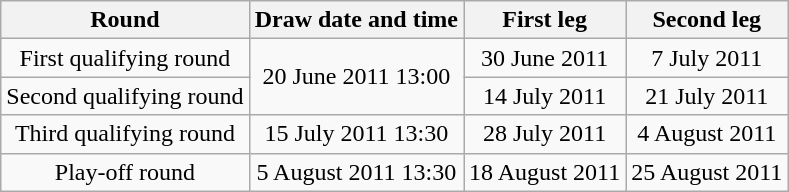<table class="wikitable" style="text-align:center">
<tr>
<th>Round</th>
<th>Draw date and time</th>
<th>First leg</th>
<th>Second leg</th>
</tr>
<tr>
<td>First qualifying round</td>
<td rowspan=2>20 June 2011 13:00</td>
<td>30 June 2011</td>
<td>7 July 2011</td>
</tr>
<tr>
<td>Second qualifying round</td>
<td>14 July 2011</td>
<td>21 July 2011</td>
</tr>
<tr>
<td>Third qualifying round</td>
<td>15 July 2011 13:30</td>
<td>28 July 2011</td>
<td>4 August 2011</td>
</tr>
<tr>
<td>Play-off round</td>
<td>5 August 2011 13:30</td>
<td>18 August 2011</td>
<td>25 August 2011</td>
</tr>
</table>
